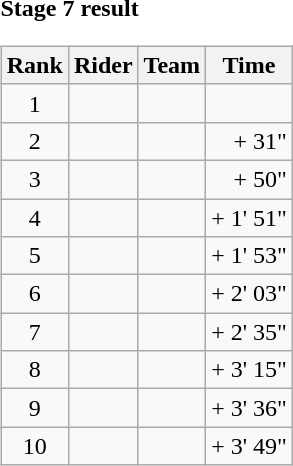<table>
<tr>
<td><strong>Stage 7 result</strong><br><table class="wikitable">
<tr>
<th scope="col">Rank</th>
<th scope="col">Rider</th>
<th scope="col">Team</th>
<th scope="col">Time</th>
</tr>
<tr>
<td style="text-align:center;">1</td>
<td></td>
<td></td>
<td style="text-align:right;"></td>
</tr>
<tr>
<td style="text-align:center;">2</td>
<td></td>
<td></td>
<td style="text-align:right;">+ 31"</td>
</tr>
<tr>
<td style="text-align:center;">3</td>
<td></td>
<td></td>
<td style="text-align:right;">+ 50"</td>
</tr>
<tr>
<td style="text-align:center;">4</td>
<td></td>
<td></td>
<td style="text-align:right;">+ 1' 51"</td>
</tr>
<tr>
<td style="text-align:center;">5</td>
<td></td>
<td></td>
<td style="text-align:right;">+ 1' 53"</td>
</tr>
<tr>
<td style="text-align:center;">6</td>
<td></td>
<td></td>
<td style="text-align:right;">+ 2' 03"</td>
</tr>
<tr>
<td style="text-align:center;">7</td>
<td></td>
<td></td>
<td style="text-align:right;">+ 2' 35"</td>
</tr>
<tr>
<td style="text-align:center;">8</td>
<td></td>
<td></td>
<td style="text-align:right;">+ 3' 15"</td>
</tr>
<tr>
<td style="text-align:center;">9</td>
<td></td>
<td></td>
<td style="text-align:right;">+ 3' 36"</td>
</tr>
<tr>
<td style="text-align:center;">10</td>
<td></td>
<td></td>
<td style="text-align:right;">+ 3' 49"</td>
</tr>
</table>
</td>
</tr>
</table>
